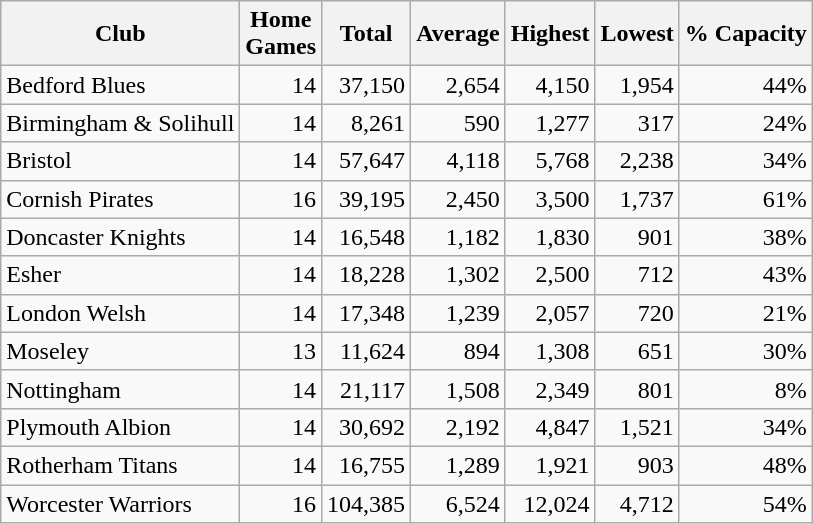<table class="wikitable sortable" style="text-align:right">
<tr>
<th>Club</th>
<th>Home<br>Games</th>
<th>Total</th>
<th>Average</th>
<th>Highest</th>
<th>Lowest</th>
<th>% Capacity</th>
</tr>
<tr>
<td style="text-align:left">Bedford Blues</td>
<td>14</td>
<td>37,150</td>
<td>2,654</td>
<td>4,150</td>
<td>1,954</td>
<td>44%</td>
</tr>
<tr>
<td style="text-align:left">Birmingham & Solihull</td>
<td>14</td>
<td>8,261</td>
<td>590</td>
<td>1,277</td>
<td>317</td>
<td>24%</td>
</tr>
<tr>
<td style="text-align:left">Bristol</td>
<td>14</td>
<td>57,647</td>
<td>4,118</td>
<td>5,768</td>
<td>2,238</td>
<td>34%</td>
</tr>
<tr>
<td style="text-align:left">Cornish Pirates</td>
<td>16</td>
<td>39,195</td>
<td>2,450</td>
<td>3,500</td>
<td>1,737</td>
<td>61%</td>
</tr>
<tr>
<td style="text-align:left">Doncaster Knights</td>
<td>14</td>
<td>16,548</td>
<td>1,182</td>
<td>1,830</td>
<td>901</td>
<td>38%</td>
</tr>
<tr>
<td style="text-align:left">Esher</td>
<td>14</td>
<td>18,228</td>
<td>1,302</td>
<td>2,500</td>
<td>712</td>
<td>43%</td>
</tr>
<tr>
<td style="text-align:left">London Welsh</td>
<td>14</td>
<td>17,348</td>
<td>1,239</td>
<td>2,057</td>
<td>720</td>
<td>21%</td>
</tr>
<tr>
<td style="text-align:left">Moseley</td>
<td>13</td>
<td>11,624</td>
<td>894</td>
<td>1,308</td>
<td>651</td>
<td>30%</td>
</tr>
<tr>
<td style="text-align:left">Nottingham</td>
<td>14</td>
<td>21,117</td>
<td>1,508</td>
<td>2,349</td>
<td>801</td>
<td>8%</td>
</tr>
<tr>
<td style="text-align:left">Plymouth Albion</td>
<td>14</td>
<td>30,692</td>
<td>2,192</td>
<td>4,847</td>
<td>1,521</td>
<td>34%</td>
</tr>
<tr>
<td style="text-align:left">Rotherham Titans</td>
<td>14</td>
<td>16,755</td>
<td>1,289</td>
<td>1,921</td>
<td>903</td>
<td>48%</td>
</tr>
<tr>
<td style="text-align:left">Worcester Warriors</td>
<td>16</td>
<td>104,385</td>
<td>6,524</td>
<td>12,024</td>
<td>4,712</td>
<td>54%</td>
</tr>
</table>
